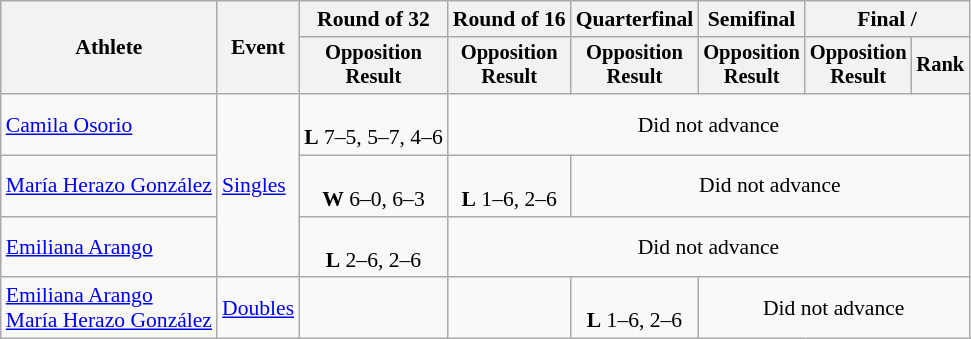<table class=wikitable style=font-size:90%;text-align:center>
<tr>
<th rowspan=2>Athlete</th>
<th rowspan=2>Event</th>
<th>Round of 32</th>
<th>Round of 16</th>
<th>Quarterfinal</th>
<th>Semifinal</th>
<th colspan=2>Final / </th>
</tr>
<tr style=font-size:95%>
<th>Opposition<br>Result</th>
<th>Opposition<br>Result</th>
<th>Opposition<br>Result</th>
<th>Opposition<br>Result</th>
<th>Opposition<br>Result</th>
<th>Rank</th>
</tr>
<tr>
<td align=left><a href='#'>Camila Osorio</a></td>
<td align=left rowspan=3><a href='#'>Singles</a></td>
<td><br><strong>L</strong> 7–5, 5–7, 4–6</td>
<td colspan=6>Did not advance</td>
</tr>
<tr>
<td align=left><a href='#'>María Herazo González</a></td>
<td><br><strong>W</strong> 6–0, 6–3</td>
<td><br><strong>L</strong> 1–6, 2–6</td>
<td colspan=5>Did not advance</td>
</tr>
<tr>
<td align=left><a href='#'>Emiliana Arango</a></td>
<td><br><strong>L</strong> 2–6, 2–6</td>
<td colspan=6>Did not advance</td>
</tr>
<tr>
<td align=left><a href='#'>Emiliana Arango</a><br><a href='#'>María Herazo González</a></td>
<td align=left><a href='#'>Doubles</a></td>
<td></td>
<td></td>
<td><br><strong>L</strong> 1–6, 2–6</td>
<td colspan=3>Did not advance</td>
</tr>
</table>
